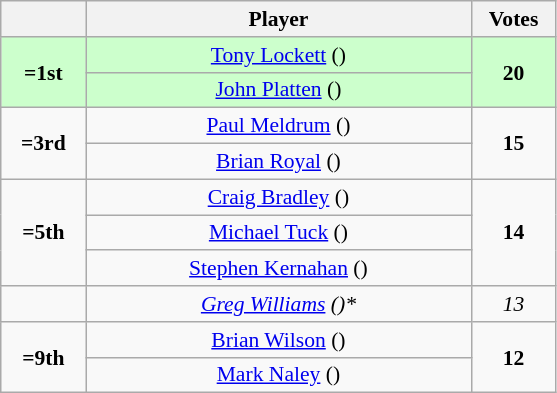<table class="wikitable" style="text-align: center; font-size: 90%;">
<tr>
<th width="50"></th>
<th width="250">Player</th>
<th width="50">Votes</th>
</tr>
<tr style="background: #CCFFCC;">
<td rowspan=2><strong>=1st</strong></td>
<td><a href='#'>Tony Lockett</a> ()</td>
<td rowspan=2><strong>20</strong></td>
</tr>
<tr style="background: #CCFFCC;">
<td><a href='#'>John Platten</a> ()</td>
</tr>
<tr>
<td rowspan=2><strong>=3rd</strong></td>
<td><a href='#'>Paul Meldrum</a> ()</td>
<td rowspan=2><strong>15</strong></td>
</tr>
<tr>
<td><a href='#'>Brian Royal</a> ()</td>
</tr>
<tr>
<td rowspan=3><strong>=5th</strong></td>
<td><a href='#'>Craig Bradley</a> ()</td>
<td rowspan=3><strong>14</strong></td>
</tr>
<tr>
<td><a href='#'>Michael Tuck</a> ()</td>
</tr>
<tr>
<td><a href='#'>Stephen Kernahan</a> ()</td>
</tr>
<tr>
<td></td>
<td><em><a href='#'>Greg Williams</a> ()*</em></td>
<td><em>13</em></td>
</tr>
<tr>
<td rowspan=2><strong>=9th</strong></td>
<td><a href='#'>Brian Wilson</a> ()</td>
<td rowspan=2><strong>12</strong></td>
</tr>
<tr>
<td><a href='#'>Mark Naley</a> ()</td>
</tr>
</table>
